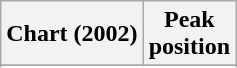<table class="wikitable sortable plainrowheaders" style="text-align:center">
<tr>
<th scope="col">Chart (2002)</th>
<th scope="col">Peak<br>position</th>
</tr>
<tr>
</tr>
<tr>
</tr>
<tr>
</tr>
</table>
